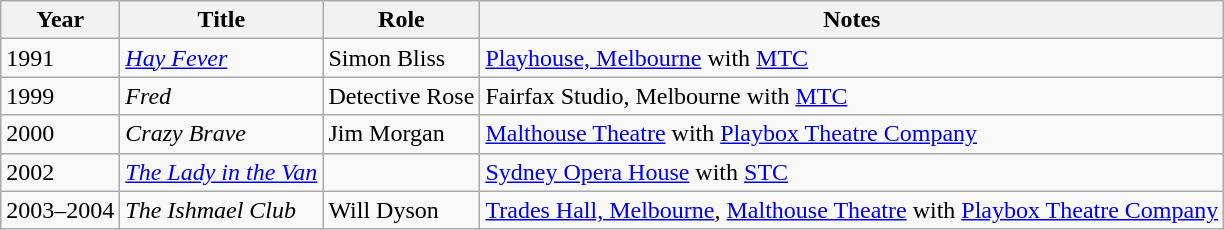<table class="wikitable sortable">
<tr>
<th>Year</th>
<th>Title</th>
<th>Role</th>
<th class="unsortable">Notes</th>
</tr>
<tr>
<td>1991</td>
<td><em><a href='#'>Hay Fever</a></em></td>
<td>Simon Bliss</td>
<td><a href='#'>Playhouse, Melbourne</a> with <a href='#'>MTC</a></td>
</tr>
<tr>
<td>1999</td>
<td><em>Fred</em></td>
<td>Detective Rose</td>
<td>Fairfax Studio, Melbourne with <a href='#'>MTC</a></td>
</tr>
<tr>
<td>2000</td>
<td><em>Crazy Brave</em></td>
<td>Jim Morgan</td>
<td><a href='#'>Malthouse Theatre</a> with <a href='#'>Playbox Theatre Company</a></td>
</tr>
<tr>
<td>2002</td>
<td><em><a href='#'>The Lady in the Van</a></em></td>
<td></td>
<td><a href='#'>Sydney Opera House</a> with <a href='#'>STC</a></td>
</tr>
<tr>
<td>2003–2004</td>
<td><em>The Ishmael Club</em></td>
<td>Will Dyson</td>
<td><a href='#'>Trades Hall, Melbourne</a>, <a href='#'>Malthouse Theatre</a> with <a href='#'>Playbox Theatre Company</a></td>
</tr>
</table>
